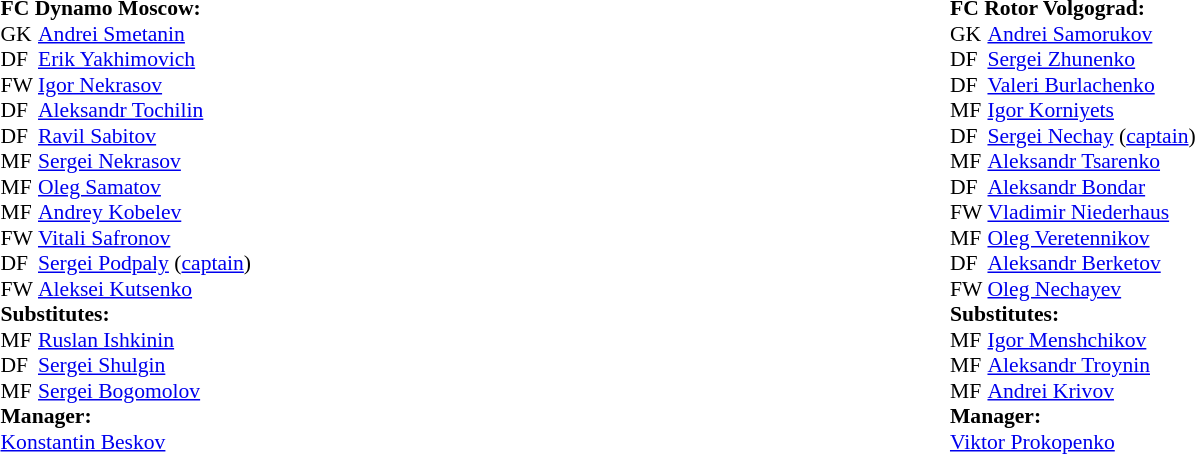<table width="100%">
<tr>
<td valign="top" width="50%"><br><table style="font-size: 90%" cellspacing="0" cellpadding="0">
<tr>
<td colspan="3"><strong>FC Dynamo Moscow:</strong></td>
</tr>
<tr>
<th width="25"></th>
</tr>
<tr>
<td>GK</td>
<td> <a href='#'>Andrei Smetanin</a></td>
</tr>
<tr>
<td>DF</td>
<td> <a href='#'>Erik Yakhimovich</a></td>
</tr>
<tr>
<td>FW</td>
<td> <a href='#'>Igor Nekrasov</a> </td>
</tr>
<tr>
<td>DF</td>
<td> <a href='#'>Aleksandr Tochilin</a></td>
</tr>
<tr>
<td>DF</td>
<td> <a href='#'>Ravil Sabitov</a> </td>
</tr>
<tr>
<td>MF</td>
<td> <a href='#'>Sergei Nekrasov</a></td>
</tr>
<tr>
<td>MF</td>
<td> <a href='#'>Oleg Samatov</a></td>
</tr>
<tr>
<td>MF</td>
<td> <a href='#'>Andrey Kobelev</a> </td>
</tr>
<tr>
<td>FW</td>
<td> <a href='#'>Vitali Safronov</a></td>
</tr>
<tr>
<td>DF</td>
<td> <a href='#'>Sergei Podpaly</a> (<a href='#'>captain</a>)</td>
</tr>
<tr>
<td>FW</td>
<td> <a href='#'>Aleksei Kutsenko</a></td>
</tr>
<tr>
<td colspan=3><strong>Substitutes:</strong></td>
</tr>
<tr>
<td>MF</td>
<td> <a href='#'>Ruslan Ishkinin</a> </td>
</tr>
<tr>
<td>DF</td>
<td> <a href='#'>Sergei Shulgin</a> </td>
</tr>
<tr>
<td>MF</td>
<td> <a href='#'>Sergei Bogomolov</a> </td>
</tr>
<tr>
<td colspan=3><strong>Manager:</strong></td>
</tr>
<tr>
<td colspan="3"> <a href='#'>Konstantin Beskov</a></td>
</tr>
</table>
</td>
<td></td>
<td valign="top" width="50%"><br><table style="font-size: 90%" cellspacing="0" cellpadding="0">
<tr>
<td colspan="3"><strong>FC Rotor Volgograd:</strong></td>
</tr>
<tr>
<th width="25"></th>
</tr>
<tr>
<td>GK</td>
<td> <a href='#'>Andrei Samorukov</a></td>
</tr>
<tr>
<td>DF</td>
<td> <a href='#'>Sergei Zhunenko</a></td>
</tr>
<tr>
<td>DF</td>
<td> <a href='#'>Valeri Burlachenko</a></td>
</tr>
<tr>
<td>MF</td>
<td> <a href='#'>Igor Korniyets</a></td>
</tr>
<tr>
<td>DF</td>
<td> <a href='#'>Sergei Nechay</a> (<a href='#'>captain</a>)</td>
</tr>
<tr>
<td>MF</td>
<td> <a href='#'>Aleksandr Tsarenko</a></td>
</tr>
<tr>
<td>DF</td>
<td> <a href='#'>Aleksandr Bondar</a></td>
</tr>
<tr>
<td>FW</td>
<td> <a href='#'>Vladimir Niederhaus</a> </td>
</tr>
<tr>
<td>MF</td>
<td> <a href='#'>Oleg Veretennikov</a></td>
</tr>
<tr>
<td>DF</td>
<td> <a href='#'>Aleksandr Berketov</a> </td>
</tr>
<tr>
<td>FW</td>
<td> <a href='#'>Oleg Nechayev</a> </td>
</tr>
<tr>
<td colspan=3><strong>Substitutes:</strong></td>
</tr>
<tr>
<td>MF</td>
<td> <a href='#'>Igor Menshchikov</a> </td>
</tr>
<tr>
<td>MF</td>
<td> <a href='#'>Aleksandr Troynin</a> </td>
</tr>
<tr>
<td>MF</td>
<td> <a href='#'>Andrei Krivov</a> </td>
</tr>
<tr>
<td colspan=3><strong>Manager:</strong></td>
</tr>
<tr>
<td colspan="3"> <a href='#'>Viktor Prokopenko</a></td>
</tr>
</table>
</td>
</tr>
</table>
